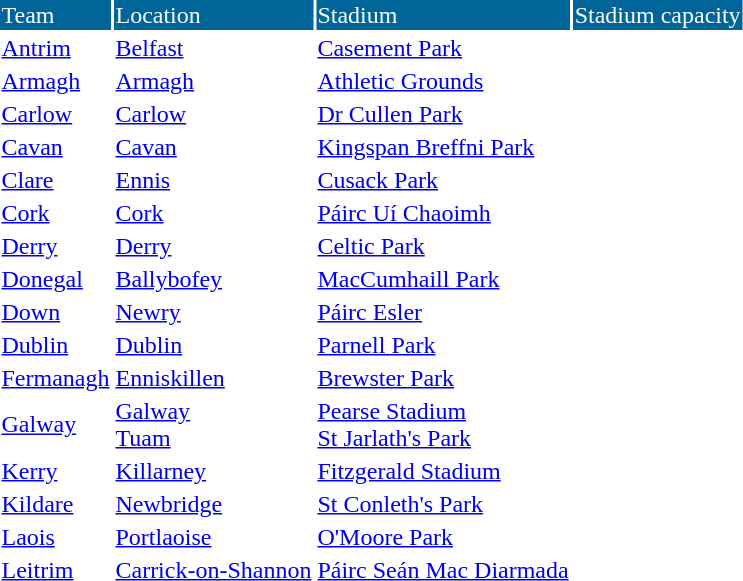<table cellpadding="1" 1px #aaa 90%;">
<tr style="background:#069; color:white;">
<td>Team</td>
<td>Location</td>
<td>Stadium</td>
<td>Stadium capacity</td>
</tr>
<tr>
<td><a href='#'>Antrim</a></td>
<td><a href='#'>Belfast</a></td>
<td><a href='#'>Casement Park</a></td>
<td></td>
</tr>
<tr>
<td><a href='#'>Armagh</a></td>
<td><a href='#'>Armagh</a></td>
<td><a href='#'>Athletic Grounds</a></td>
<td></td>
</tr>
<tr>
<td><a href='#'>Carlow</a></td>
<td><a href='#'>Carlow</a></td>
<td><a href='#'>Dr Cullen Park</a></td>
<td></td>
</tr>
<tr>
<td><a href='#'>Cavan</a></td>
<td><a href='#'>Cavan</a></td>
<td><a href='#'>Kingspan Breffni Park</a></td>
<td></td>
</tr>
<tr>
<td><a href='#'>Clare</a></td>
<td><a href='#'>Ennis</a></td>
<td><a href='#'>Cusack Park</a></td>
<td></td>
</tr>
<tr>
<td><a href='#'>Cork</a></td>
<td><a href='#'>Cork</a></td>
<td><a href='#'>Páirc Uí Chaoimh</a></td>
<td></td>
</tr>
<tr>
<td><a href='#'>Derry</a></td>
<td><a href='#'>Derry</a></td>
<td><a href='#'>Celtic Park</a></td>
<td></td>
</tr>
<tr>
<td><a href='#'>Donegal</a></td>
<td><a href='#'>Ballybofey</a></td>
<td><a href='#'>MacCumhaill Park</a></td>
<td></td>
</tr>
<tr>
<td><a href='#'>Down</a></td>
<td><a href='#'>Newry</a></td>
<td><a href='#'>Páirc Esler</a></td>
<td></td>
</tr>
<tr>
<td><a href='#'>Dublin</a></td>
<td><a href='#'>Dublin</a></td>
<td><a href='#'>Parnell Park</a></td>
<td></td>
</tr>
<tr>
<td><a href='#'>Fermanagh</a></td>
<td><a href='#'>Enniskillen</a></td>
<td><a href='#'>Brewster Park</a></td>
<td></td>
</tr>
<tr>
<td><a href='#'>Galway</a></td>
<td><a href='#'>Galway</a><br><a href='#'>Tuam</a></td>
<td><a href='#'>Pearse Stadium</a><br><a href='#'>St Jarlath's Park</a></td>
<td><br></td>
</tr>
<tr>
<td><a href='#'>Kerry</a></td>
<td><a href='#'>Killarney</a></td>
<td><a href='#'>Fitzgerald Stadium</a></td>
<td></td>
</tr>
<tr>
<td><a href='#'>Kildare</a></td>
<td><a href='#'>Newbridge</a></td>
<td><a href='#'>St Conleth's Park</a></td>
<td></td>
</tr>
<tr>
<td><a href='#'>Laois</a></td>
<td><a href='#'>Portlaoise</a></td>
<td><a href='#'>O'Moore Park</a></td>
<td></td>
</tr>
<tr>
<td><a href='#'>Leitrim</a></td>
<td><a href='#'>Carrick-on-Shannon</a></td>
<td><a href='#'>Páirc Seán Mac Diarmada</a></td>
<td></td>
</tr>
</table>
